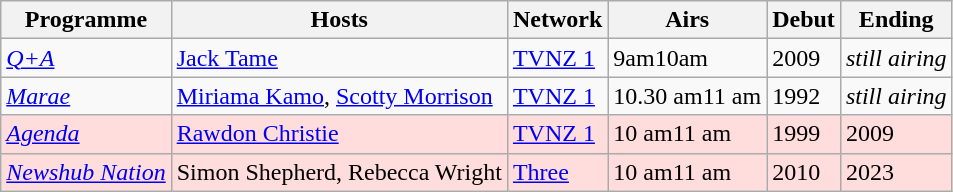<table class="wikitable">
<tr>
<th>Programme</th>
<th>Hosts</th>
<th>Network</th>
<th>Airs</th>
<th>Debut</th>
<th>Ending</th>
</tr>
<tr>
<td><em><a href='#'>Q+A</a></em></td>
<td><a href='#'>Jack Tame</a></td>
<td><a href='#'>TVNZ 1</a></td>
<td>9am10am</td>
<td>2009</td>
<td><em>still airing</em></td>
</tr>
<tr>
<td><a href='#'><em>Marae</em></a></td>
<td><a href='#'>Miriama Kamo</a>, <a href='#'>Scotty Morrison</a></td>
<td><a href='#'>TVNZ 1</a></td>
<td>10.30 am11 am</td>
<td>1992</td>
<td><em>still airing</em></td>
</tr>
<tr bgcolor=#ffdddd>
<td><em><a href='#'>Agenda</a></em></td>
<td><a href='#'>Rawdon Christie</a></td>
<td><a href='#'>TVNZ 1</a></td>
<td>10 am11 am</td>
<td>1999</td>
<td>2009</td>
</tr>
<tr bgcolor=#ffdddd>
<td><em><a href='#'>Newshub Nation</a></em></td>
<td>Simon Shepherd, Rebecca Wright</td>
<td><a href='#'>Three</a></td>
<td>10 am11 am</td>
<td>2010</td>
<td>2023</td>
</tr>
</table>
